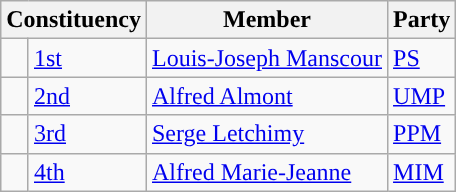<table class="wikitable">
<tr>
<th colspan="2">Constituency</th>
<th>Member</th>
<th>Party</th>
</tr>
<tr>
<td style="background-color: "></td>
<td><a href='#'>1st</a></td>
<td><a href='#'>Louis-Joseph Manscour</a></td>
<td><a href='#'>PS</a></td>
</tr>
<tr>
<td style="background-color: "></td>
<td><a href='#'>2nd</a></td>
<td><a href='#'>Alfred Almont</a></td>
<td><a href='#'>UMP</a></td>
</tr>
<tr>
<td style="background-color: "></td>
<td><a href='#'>3rd</a></td>
<td><a href='#'>Serge Letchimy</a></td>
<td><a href='#'>PPM</a></td>
</tr>
<tr>
<td style="background-color: "></td>
<td><a href='#'>4th</a></td>
<td><a href='#'>Alfred Marie-Jeanne</a></td>
<td><a href='#'>MIM</a></td>
</tr>
</table>
